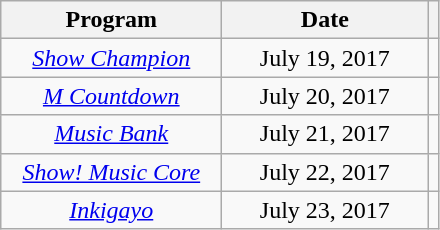<table class="sortable wikitable" style="text-align:center;">
<tr>
<th width="140">Program</th>
<th width="130">Date</th>
<th class="unsortable"></th>
</tr>
<tr>
<td><em><a href='#'>Show Champion</a></em></td>
<td>July 19, 2017</td>
<td></td>
</tr>
<tr>
<td><em><a href='#'>M Countdown</a></em></td>
<td>July 20, 2017</td>
<td></td>
</tr>
<tr>
<td><em><a href='#'>Music Bank</a></em></td>
<td>July 21, 2017</td>
<td></td>
</tr>
<tr>
<td><em><a href='#'>Show! Music Core</a></em></td>
<td>July 22, 2017</td>
<td></td>
</tr>
<tr>
<td><em><a href='#'>Inkigayo</a></em></td>
<td>July 23, 2017</td>
<td></td>
</tr>
</table>
